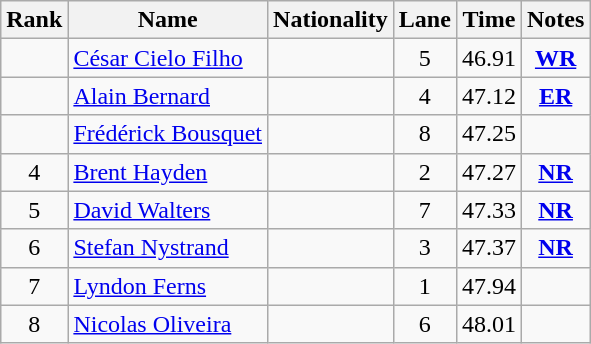<table class="wikitable sortable" style="text-align:center">
<tr>
<th>Rank</th>
<th>Name</th>
<th>Nationality</th>
<th>Lane</th>
<th>Time</th>
<th>Notes</th>
</tr>
<tr>
<td></td>
<td align=left><a href='#'>César Cielo Filho</a></td>
<td align=left></td>
<td>5</td>
<td>46.91</td>
<td><strong><a href='#'>WR</a></strong></td>
</tr>
<tr>
<td></td>
<td align=left><a href='#'>Alain Bernard</a></td>
<td align=left></td>
<td>4</td>
<td>47.12</td>
<td><strong><a href='#'>ER</a></strong></td>
</tr>
<tr>
<td></td>
<td align=left><a href='#'>Frédérick Bousquet</a></td>
<td align=left></td>
<td>8</td>
<td>47.25</td>
<td></td>
</tr>
<tr>
<td>4</td>
<td align=left><a href='#'>Brent Hayden</a></td>
<td align=left></td>
<td>2</td>
<td>47.27</td>
<td><strong><a href='#'>NR</a></strong></td>
</tr>
<tr>
<td>5</td>
<td align=left><a href='#'>David Walters</a></td>
<td align=left></td>
<td>7</td>
<td>47.33</td>
<td><strong><a href='#'>NR</a></strong></td>
</tr>
<tr>
<td>6</td>
<td align=left><a href='#'>Stefan Nystrand</a></td>
<td align=left></td>
<td>3</td>
<td>47.37</td>
<td><strong><a href='#'>NR</a></strong></td>
</tr>
<tr>
<td>7</td>
<td align=left><a href='#'>Lyndon Ferns</a></td>
<td align=left></td>
<td>1</td>
<td>47.94</td>
<td></td>
</tr>
<tr>
<td>8</td>
<td align=left><a href='#'>Nicolas Oliveira</a></td>
<td align=left></td>
<td>6</td>
<td>48.01</td>
<td></td>
</tr>
</table>
